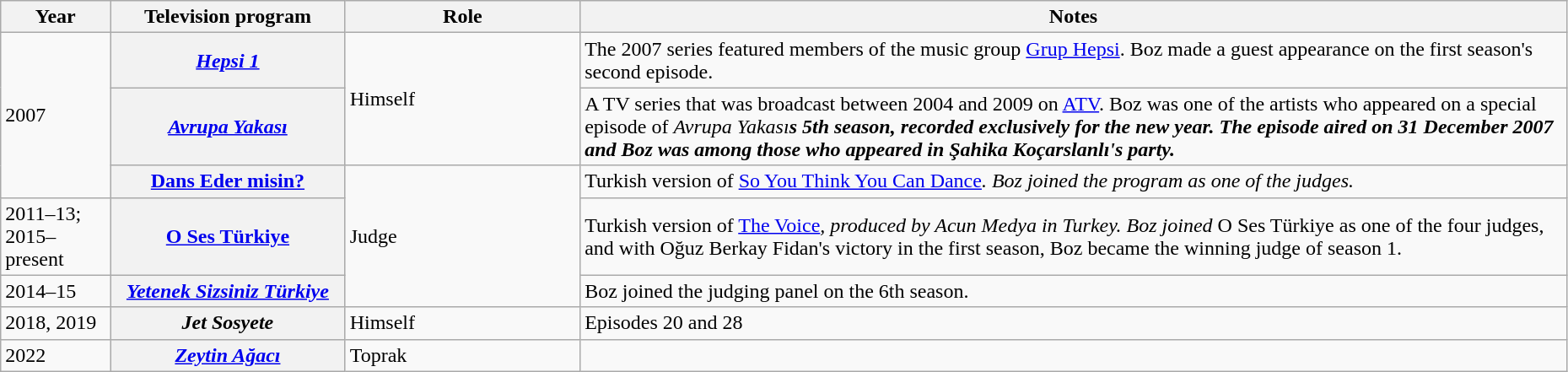<table class="wikitable plainrowheaders" width=98%>
<tr>
<th scope="col" width=7%>Year</th>
<th scope="col" width=15%>Television program</th>
<th scope="col" width=15%>Role</th>
<th scope="col" width=65%>Notes</th>
</tr>
<tr>
<td rowspan="3">2007</td>
<th scope="row"><em><a href='#'>Hepsi 1</a></em></th>
<td rowspan="2">Himself</td>
<td>The 2007 series featured members of the music group <a href='#'>Grup Hepsi</a>. Boz made a guest appearance on the first season's second episode.</td>
</tr>
<tr>
<th scope="row"><em><a href='#'>Avrupa Yakası</a></em></th>
<td>A TV series that was broadcast between 2004 and 2009 on <a href='#'>ATV</a>. Boz was one of the artists who appeared on a special episode of <em>Avrupa Yakası<strong>s 5th season, recorded exclusively for the new year. The episode aired on 31 December 2007 and Boz was among those who appeared in Şahika Koçarslanlı's party.</td>
</tr>
<tr>
<th scope="row"></em><a href='#'>Dans Eder misin?</a><em></th>
<td rowspan="3">Judge</td>
<td>Turkish version of </em><a href='#'>So You Think You Can Dance</a><em>. Boz joined the program as one of the judges.</td>
</tr>
<tr>
<td>2011–13; 2015–present</td>
<th scope="row"></em><a href='#'>O Ses Türkiye</a><em></th>
<td>Turkish version of </em><a href='#'>The Voice</a><em>, produced by Acun Medya in Turkey. Boz joined </em>O Ses Türkiye</strong> as one of the four judges, and with Oğuz Berkay Fidan's victory in the first season, Boz became the winning judge of season 1.</td>
</tr>
<tr>
<td>2014–15</td>
<th scope="row"><em><a href='#'>Yetenek Sizsiniz Türkiye</a></em></th>
<td>Boz joined the judging panel on the 6th season.</td>
</tr>
<tr>
<td>2018, 2019</td>
<th scope="row"><em>Jet Sosyete</em></th>
<td>Himself</td>
<td>Episodes 20 and 28</td>
</tr>
<tr>
<td>2022</td>
<th scope="row"><em><a href='#'>Zeytin Ağacı</a></em></th>
<td>Toprak</td>
<td></td>
</tr>
</table>
